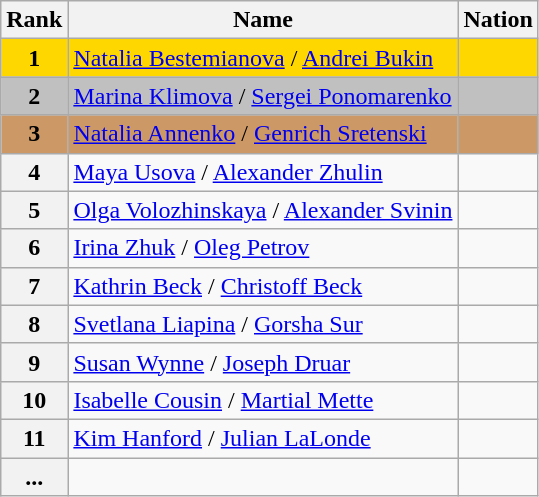<table class="wikitable">
<tr>
<th>Rank</th>
<th>Name</th>
<th>Nation</th>
</tr>
<tr bgcolor="gold">
<td align="center"><strong>1</strong></td>
<td><a href='#'>Natalia Bestemianova</a> / <a href='#'>Andrei Bukin</a></td>
<td></td>
</tr>
<tr bgcolor="silver">
<td align="center"><strong>2</strong></td>
<td><a href='#'>Marina Klimova</a> / <a href='#'>Sergei Ponomarenko</a></td>
<td></td>
</tr>
<tr bgcolor="cc9966">
<td align="center"><strong>3</strong></td>
<td><a href='#'>Natalia Annenko</a> / <a href='#'>Genrich Sretenski</a></td>
<td></td>
</tr>
<tr>
<th>4</th>
<td><a href='#'>Maya Usova</a> / <a href='#'>Alexander Zhulin</a></td>
<td></td>
</tr>
<tr>
<th>5</th>
<td><a href='#'>Olga Volozhinskaya</a> / <a href='#'>Alexander Svinin</a></td>
<td></td>
</tr>
<tr>
<th>6</th>
<td><a href='#'>Irina Zhuk</a> / <a href='#'>Oleg Petrov</a></td>
<td></td>
</tr>
<tr>
<th>7</th>
<td><a href='#'>Kathrin Beck</a> / <a href='#'>Christoff Beck</a></td>
<td></td>
</tr>
<tr>
<th>8</th>
<td><a href='#'>Svetlana Liapina</a> / <a href='#'>Gorsha Sur</a></td>
<td></td>
</tr>
<tr>
<th>9</th>
<td><a href='#'>Susan Wynne</a> / <a href='#'>Joseph Druar</a></td>
<td></td>
</tr>
<tr>
<th>10</th>
<td><a href='#'>Isabelle Cousin</a> / <a href='#'>Martial Mette</a></td>
<td></td>
</tr>
<tr>
<th>11</th>
<td><a href='#'>Kim Hanford</a> / <a href='#'>Julian LaLonde</a></td>
<td></td>
</tr>
<tr>
<th>...</th>
<td></td>
<td></td>
</tr>
</table>
